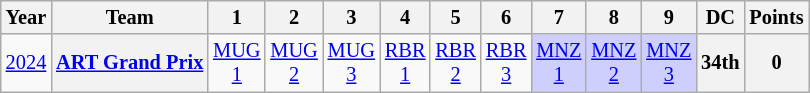<table class="wikitable" style="text-align:center; font-size:85%">
<tr>
<th>Year</th>
<th>Team</th>
<th>1</th>
<th>2</th>
<th>3</th>
<th>4</th>
<th>5</th>
<th>6</th>
<th>7</th>
<th>8</th>
<th>9</th>
<th>DC</th>
<th>Points</th>
</tr>
<tr>
<td><a href='#'>2024</a></td>
<th nowrap><a href='#'>ART Grand Prix</a></th>
<td><a href='#'>MUG<br>1</a></td>
<td><a href='#'>MUG<br>2</a></td>
<td><a href='#'>MUG<br>3</a></td>
<td><a href='#'>RBR<br>1</a></td>
<td><a href='#'>RBR<br>2</a></td>
<td><a href='#'>RBR<br>3</a></td>
<td style="background:#CFCFFF;"><a href='#'>MNZ<br>1</a><br></td>
<td style="background:#CFCFFF;"><a href='#'>MNZ<br>2</a><br></td>
<td style="background:#CFCFFF;"><a href='#'>MNZ<br>3</a><br></td>
<th>34th</th>
<th>0</th>
</tr>
</table>
